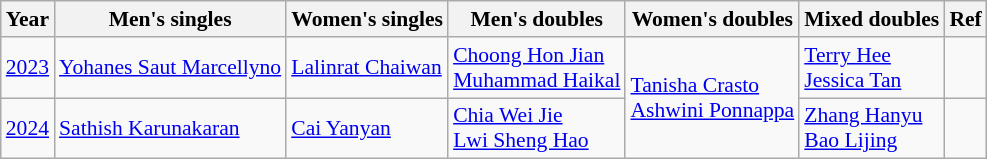<table class=wikitable style="font-size:90%;">
<tr>
<th>Year</th>
<th>Men's singles</th>
<th>Women's singles</th>
<th>Men's doubles</th>
<th>Women's doubles</th>
<th>Mixed doubles</th>
<th>Ref</th>
</tr>
<tr>
<td><a href='#'>2023</a></td>
<td> <a href='#'>Yohanes Saut Marcellyno</a></td>
<td> <a href='#'>Lalinrat Chaiwan</a></td>
<td> <a href='#'>Choong Hon Jian</a><br> <a href='#'>Muhammad Haikal</a></td>
<td rowspan="2"> <a href='#'>Tanisha Crasto</a><br> <a href='#'>Ashwini Ponnappa</a></td>
<td> <a href='#'>Terry Hee</a><br> <a href='#'>Jessica Tan</a></td>
<td></td>
</tr>
<tr>
<td><a href='#'>2024</a></td>
<td> <a href='#'>Sathish Karunakaran</a></td>
<td> <a href='#'>Cai Yanyan</a></td>
<td> <a href='#'>Chia Wei Jie</a><br> <a href='#'>Lwi Sheng Hao</a></td>
<td> <a href='#'>Zhang Hanyu</a><br> <a href='#'>Bao Lijing</a></td>
<td></td>
</tr>
</table>
